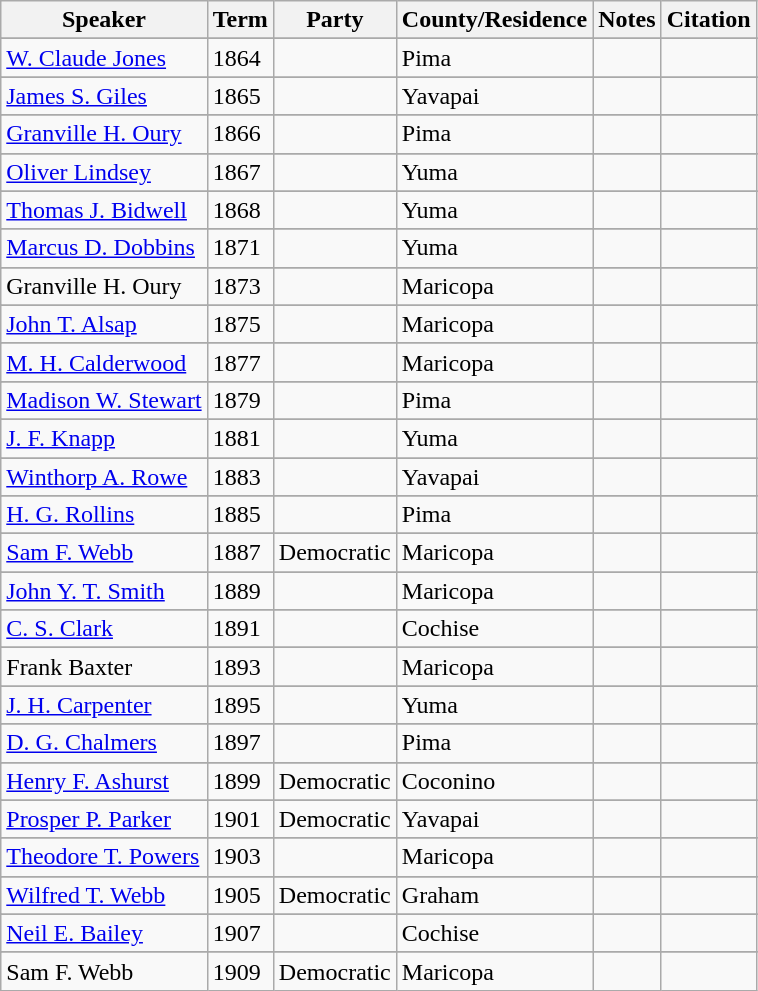<table class="wikitable sortable">
<tr>
<th>Speaker</th>
<th>Term</th>
<th>Party</th>
<th>County/Residence</th>
<th>Notes</th>
<th>Citation</th>
</tr>
<tr>
</tr>
<tr>
<td><a href='#'>W. Claude Jones </a></td>
<td>1864</td>
<td></td>
<td>Pima</td>
<td></td>
<td></td>
</tr>
<tr>
</tr>
<tr>
<td><a href='#'>James S. Giles</a></td>
<td>1865</td>
<td></td>
<td>Yavapai</td>
<td></td>
<td></td>
</tr>
<tr>
</tr>
<tr>
<td><a href='#'>Granville H. Oury</a></td>
<td>1866</td>
<td></td>
<td>Pima</td>
<td></td>
<td></td>
</tr>
<tr>
</tr>
<tr>
<td><a href='#'>Oliver Lindsey</a></td>
<td>1867</td>
<td></td>
<td>Yuma</td>
<td></td>
<td></td>
</tr>
<tr>
</tr>
<tr>
<td><a href='#'>Thomas J. Bidwell</a></td>
<td>1868</td>
<td></td>
<td>Yuma</td>
<td></td>
<td></td>
</tr>
<tr>
</tr>
<tr>
<td><a href='#'>Marcus D. Dobbins</a></td>
<td>1871</td>
<td></td>
<td>Yuma</td>
<td></td>
<td></td>
</tr>
<tr>
</tr>
<tr>
<td>Granville H. Oury</td>
<td>1873</td>
<td></td>
<td>Maricopa</td>
<td></td>
<td></td>
</tr>
<tr>
</tr>
<tr>
<td><a href='#'>John T. Alsap</a></td>
<td>1875</td>
<td></td>
<td>Maricopa</td>
<td></td>
<td></td>
</tr>
<tr>
</tr>
<tr>
<td><a href='#'>M. H. Calderwood </a></td>
<td>1877</td>
<td></td>
<td>Maricopa</td>
<td></td>
<td></td>
</tr>
<tr>
</tr>
<tr>
<td><a href='#'>Madison W. Stewart</a></td>
<td>1879</td>
<td></td>
<td>Pima</td>
<td></td>
<td></td>
</tr>
<tr>
</tr>
<tr>
<td><a href='#'>J. F. Knapp</a></td>
<td>1881</td>
<td></td>
<td>Yuma</td>
<td></td>
<td></td>
</tr>
<tr>
</tr>
<tr>
<td><a href='#'>Winthorp A. Rowe</a></td>
<td>1883</td>
<td></td>
<td>Yavapai</td>
<td></td>
<td></td>
</tr>
<tr>
</tr>
<tr>
<td><a href='#'>H. G. Rollins</a></td>
<td>1885</td>
<td></td>
<td>Pima</td>
<td></td>
<td></td>
</tr>
<tr>
</tr>
<tr>
<td><a href='#'>Sam F. Webb</a></td>
<td>1887</td>
<td>Democratic</td>
<td>Maricopa</td>
<td></td>
<td></td>
</tr>
<tr>
</tr>
<tr>
<td><a href='#'>John Y. T. Smith </a></td>
<td>1889</td>
<td></td>
<td>Maricopa</td>
<td></td>
<td></td>
</tr>
<tr>
</tr>
<tr>
<td><a href='#'>C. S. Clark</a></td>
<td>1891</td>
<td></td>
<td>Cochise</td>
<td></td>
<td></td>
</tr>
<tr>
</tr>
<tr>
<td>Frank Baxter</td>
<td>1893</td>
<td></td>
<td>Maricopa</td>
<td></td>
<td></td>
</tr>
<tr>
</tr>
<tr>
<td><a href='#'>J. H. Carpenter</a></td>
<td>1895</td>
<td></td>
<td>Yuma</td>
<td></td>
<td></td>
</tr>
<tr>
</tr>
<tr>
<td><a href='#'>D. G. Chalmers</a></td>
<td>1897</td>
<td></td>
<td>Pima</td>
<td></td>
<td></td>
</tr>
<tr>
</tr>
<tr>
<td><a href='#'>Henry F. Ashurst</a></td>
<td>1899</td>
<td>Democratic</td>
<td>Coconino</td>
<td></td>
<td></td>
</tr>
<tr>
</tr>
<tr>
<td><a href='#'>Prosper P. Parker</a></td>
<td>1901</td>
<td>Democratic</td>
<td>Yavapai</td>
<td></td>
<td></td>
</tr>
<tr>
</tr>
<tr>
<td><a href='#'>Theodore T. Powers</a></td>
<td>1903</td>
<td></td>
<td>Maricopa</td>
<td></td>
<td></td>
</tr>
<tr>
</tr>
<tr>
<td><a href='#'>Wilfred T. Webb</a></td>
<td>1905</td>
<td>Democratic</td>
<td>Graham</td>
<td></td>
<td></td>
</tr>
<tr>
</tr>
<tr>
<td><a href='#'>Neil E. Bailey</a></td>
<td>1907</td>
<td></td>
<td>Cochise</td>
<td></td>
<td></td>
</tr>
<tr>
</tr>
<tr>
<td>Sam F. Webb</td>
<td>1909</td>
<td>Democratic</td>
<td>Maricopa</td>
<td></td>
<td></td>
</tr>
</table>
